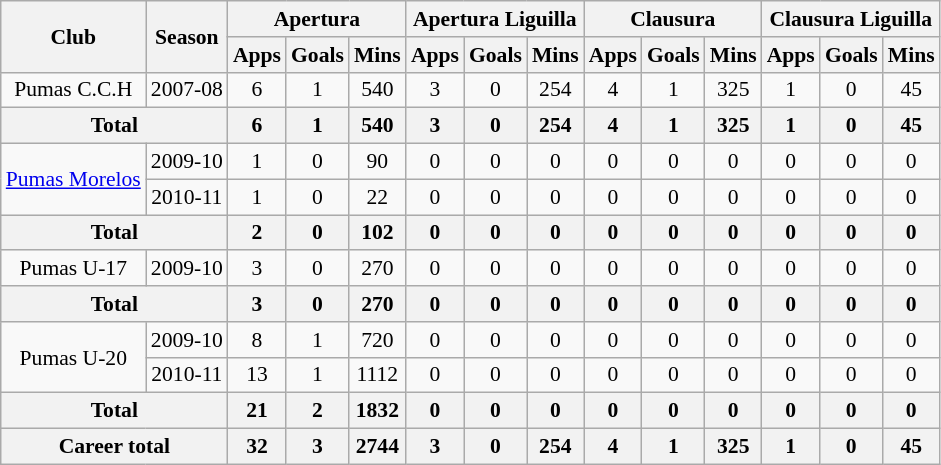<table class="wikitable" style="font-size:90%; text-align:center;">
<tr>
<th rowspan="2">Club</th>
<th rowspan="2">Season</th>
<th colspan="3">Apertura</th>
<th colspan="3">Apertura Liguilla</th>
<th colspan="3">Clausura</th>
<th colspan="3">Clausura Liguilla</th>
</tr>
<tr>
<th>Apps</th>
<th>Goals</th>
<th>Mins</th>
<th>Apps</th>
<th>Goals</th>
<th>Mins</th>
<th>Apps</th>
<th>Goals</th>
<th>Mins</th>
<th>Apps</th>
<th>Goals</th>
<th>Mins</th>
</tr>
<tr>
<td align="center">Pumas C.C.H</td>
<td>2007-08</td>
<td>6</td>
<td>1</td>
<td>540</td>
<td>3</td>
<td>0</td>
<td>254</td>
<td>4</td>
<td>1</td>
<td>325</td>
<td>1</td>
<td>0</td>
<td>45</td>
</tr>
<tr>
<th colspan="2">Total</th>
<th>6</th>
<th>1</th>
<th>540</th>
<th>3</th>
<th>0</th>
<th>254</th>
<th>4</th>
<th>1</th>
<th>325</th>
<th>1</th>
<th>0</th>
<th>45</th>
</tr>
<tr>
<td rowspan="2" align="center"><a href='#'>Pumas Morelos</a></td>
<td>2009-10</td>
<td>1</td>
<td>0</td>
<td>90</td>
<td>0</td>
<td>0</td>
<td>0</td>
<td>0</td>
<td>0</td>
<td>0</td>
<td>0</td>
<td>0</td>
<td>0</td>
</tr>
<tr>
<td>2010-11</td>
<td>1</td>
<td>0</td>
<td>22</td>
<td>0</td>
<td>0</td>
<td>0</td>
<td>0</td>
<td>0</td>
<td>0</td>
<td>0</td>
<td>0</td>
<td>0</td>
</tr>
<tr>
<th colspan="2">Total</th>
<th>2</th>
<th>0</th>
<th>102</th>
<th>0</th>
<th>0</th>
<th>0</th>
<th>0</th>
<th>0</th>
<th>0</th>
<th>0</th>
<th>0</th>
<th>0</th>
</tr>
<tr>
<td align="center">Pumas U-17</td>
<td>2009-10</td>
<td>3</td>
<td>0</td>
<td>270</td>
<td>0</td>
<td>0</td>
<td>0</td>
<td>0</td>
<td>0</td>
<td>0</td>
<td>0</td>
<td>0</td>
<td>0</td>
</tr>
<tr>
<th colspan="2">Total</th>
<th>3</th>
<th>0</th>
<th>270</th>
<th>0</th>
<th>0</th>
<th>0</th>
<th>0</th>
<th>0</th>
<th>0</th>
<th>0</th>
<th>0</th>
<th>0</th>
</tr>
<tr>
<td rowspan="2" align="center">Pumas U-20</td>
<td>2009-10</td>
<td>8</td>
<td>1</td>
<td>720</td>
<td>0</td>
<td>0</td>
<td>0</td>
<td>0</td>
<td>0</td>
<td>0</td>
<td>0</td>
<td>0</td>
<td>0</td>
</tr>
<tr>
<td>2010-11</td>
<td>13</td>
<td>1</td>
<td>1112</td>
<td>0</td>
<td>0</td>
<td>0</td>
<td>0</td>
<td>0</td>
<td>0</td>
<td>0</td>
<td>0</td>
<td>0</td>
</tr>
<tr>
<th colspan="2">Total</th>
<th>21</th>
<th>2</th>
<th>1832</th>
<th>0</th>
<th>0</th>
<th>0</th>
<th>0</th>
<th>0</th>
<th>0</th>
<th>0</th>
<th>0</th>
<th>0</th>
</tr>
<tr>
<th colspan="2">Career total</th>
<th>32</th>
<th>3</th>
<th>2744</th>
<th>3</th>
<th>0</th>
<th>254</th>
<th>4</th>
<th>1</th>
<th>325</th>
<th>1</th>
<th>0</th>
<th>45</th>
</tr>
</table>
